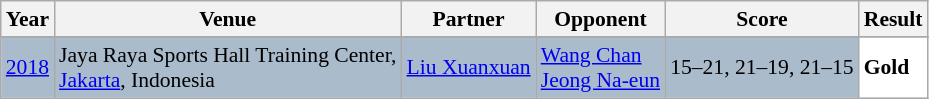<table class="sortable wikitable" style="font-size: 90%;">
<tr>
<th>Year</th>
<th>Venue</th>
<th>Partner</th>
<th>Opponent</th>
<th>Score</th>
<th>Result</th>
</tr>
<tr>
</tr>
<tr style="background:#AABBCC">
<td align="center"><a href='#'>2018</a></td>
<td align="left">Jaya Raya Sports Hall Training Center,<br><a href='#'>Jakarta</a>, Indonesia</td>
<td align="left"> <a href='#'>Liu Xuanxuan</a></td>
<td align="left"> <a href='#'>Wang Chan</a><br> <a href='#'>Jeong Na-eun</a></td>
<td align="left">15–21, 21–19, 21–15</td>
<td style="text-align:left; background:white"> <strong>Gold</strong></td>
</tr>
</table>
